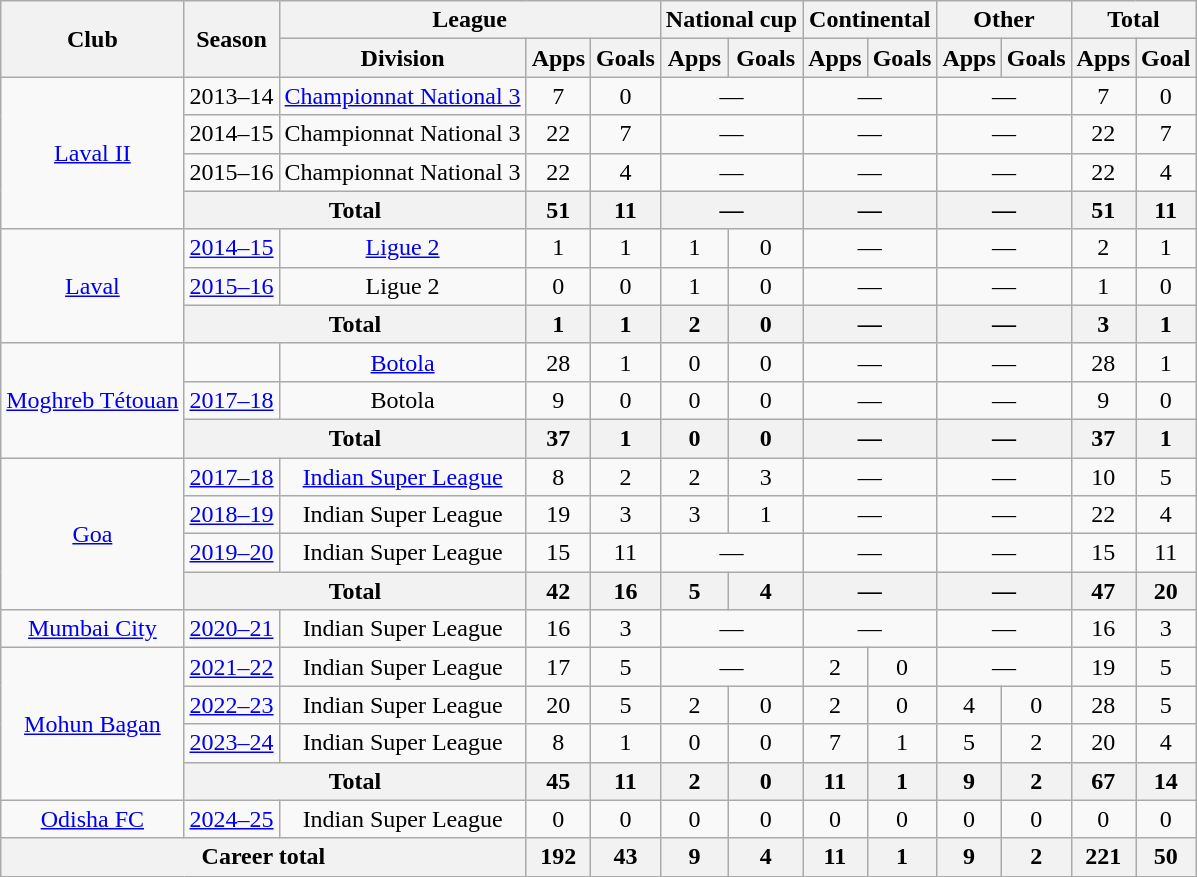<table class="wikitable" style="text-align: center;">
<tr>
<th rowspan="2">Club</th>
<th rowspan="2">Season</th>
<th colspan="3">League</th>
<th colspan="2">National cup</th>
<th colspan="2">Continental</th>
<th colspan="2">Other</th>
<th colspan="2">Total</th>
</tr>
<tr>
<th>Division</th>
<th>Apps</th>
<th>Goals</th>
<th>Apps</th>
<th>Goals</th>
<th>Apps</th>
<th>Goals</th>
<th>Apps</th>
<th>Goals</th>
<th>Apps</th>
<th>Goal</th>
</tr>
<tr>
<td rowspan="4"><a href='#'>Laval II</a></td>
<td>2013–14</td>
<td><a href='#'>Championnat National 3</a></td>
<td>7</td>
<td>0</td>
<td colspan="2">—</td>
<td colspan="2">—</td>
<td colspan="2">—</td>
<td>7</td>
<td>0</td>
</tr>
<tr>
<td>2014–15</td>
<td>Championnat National 3</td>
<td>22</td>
<td>7</td>
<td colspan="2">—</td>
<td colspan="2">—</td>
<td colspan="2">—</td>
<td>22</td>
<td>7</td>
</tr>
<tr>
<td>2015–16</td>
<td>Championnat National 3</td>
<td>22</td>
<td>4</td>
<td colspan="2">—</td>
<td colspan="2">—</td>
<td colspan="2">—</td>
<td>22</td>
<td>4</td>
</tr>
<tr>
<th colspan="2">Total</th>
<th>51</th>
<th>11</th>
<th colspan="2">—</th>
<th colspan="2">—</th>
<th colspan="2">—</th>
<th>51</th>
<th>11</th>
</tr>
<tr>
<td rowspan="3"><a href='#'>Laval</a></td>
<td><a href='#'>2014–15</a></td>
<td><a href='#'>Ligue 2</a></td>
<td>1</td>
<td>1</td>
<td>1</td>
<td>0</td>
<td colspan="2">—</td>
<td colspan="2">—</td>
<td>2</td>
<td>1</td>
</tr>
<tr>
<td><a href='#'>2015–16</a></td>
<td>Ligue 2</td>
<td>0</td>
<td>0</td>
<td>1</td>
<td>0</td>
<td colspan="2">—</td>
<td colspan="2">—</td>
<td>1</td>
<td>0</td>
</tr>
<tr>
<th colspan="2">Total</th>
<th>1</th>
<th>1</th>
<th>2</th>
<th>0</th>
<th colspan="2">—</th>
<th colspan="2">—</th>
<th>3</th>
<th>1</th>
</tr>
<tr>
<td rowspan="3"><a href='#'>Moghreb Tétouan</a></td>
<td></td>
<td><a href='#'>Botola</a></td>
<td>28</td>
<td>1</td>
<td>0</td>
<td>0</td>
<td colspan="2">—</td>
<td colspan="2">—</td>
<td>28</td>
<td>1</td>
</tr>
<tr>
<td><a href='#'>2017–18</a></td>
<td>Botola</td>
<td>9</td>
<td>0</td>
<td>0</td>
<td>0</td>
<td colspan="2">—</td>
<td colspan="2">—</td>
<td>9</td>
<td>0</td>
</tr>
<tr>
<th colspan="2">Total</th>
<th>37</th>
<th>1</th>
<th>0</th>
<th>0</th>
<th colspan="2">—</th>
<th colspan="2">—</th>
<th>37</th>
<th>1</th>
</tr>
<tr>
<td rowspan="4"><a href='#'>Goa</a></td>
<td><a href='#'>2017–18</a></td>
<td><a href='#'>Indian Super League</a></td>
<td>8</td>
<td>2</td>
<td>2</td>
<td>3</td>
<td colspan="2">—</td>
<td colspan="2">—</td>
<td>10</td>
<td>5</td>
</tr>
<tr>
<td><a href='#'>2018–19</a></td>
<td>Indian Super League</td>
<td>19</td>
<td>3</td>
<td>3</td>
<td>1</td>
<td colspan="2">—</td>
<td colspan="2">—</td>
<td>22</td>
<td>4</td>
</tr>
<tr>
<td><a href='#'>2019–20</a></td>
<td>Indian Super League</td>
<td>15</td>
<td>11</td>
<td colspan="2">—</td>
<td colspan="2">—</td>
<td colspan="2">—</td>
<td>15</td>
<td>11</td>
</tr>
<tr>
<th colspan="2">Total</th>
<th>42</th>
<th>16</th>
<th>5</th>
<th>4</th>
<th colspan="2">—</th>
<th colspan="2">—</th>
<th>47</th>
<th>20</th>
</tr>
<tr>
<td rowspan="1"><a href='#'>Mumbai City</a></td>
<td><a href='#'>2020–21</a></td>
<td>Indian Super League</td>
<td>16</td>
<td>3</td>
<td colspan="2">—</td>
<td colspan="2">—</td>
<td colspan="2">—</td>
<td>16</td>
<td>3</td>
</tr>
<tr>
<td rowspan="4"><a href='#'>Mohun Bagan</a></td>
<td><a href='#'>2021–22</a></td>
<td>Indian Super League</td>
<td>17</td>
<td>5</td>
<td colspan="2">—</td>
<td>2</td>
<td>0</td>
<td colspan="2">—</td>
<td>19</td>
<td>5</td>
</tr>
<tr>
<td><a href='#'>2022–23</a></td>
<td>Indian Super League</td>
<td>20</td>
<td>5</td>
<td>2</td>
<td>0</td>
<td>2</td>
<td>0</td>
<td>4</td>
<td>0</td>
<td>28</td>
<td>5</td>
</tr>
<tr>
<td><a href='#'>2023–24</a></td>
<td>Indian Super League</td>
<td>8</td>
<td>1</td>
<td>0</td>
<td>0</td>
<td>7</td>
<td>1</td>
<td>5</td>
<td>2</td>
<td>20</td>
<td>4</td>
</tr>
<tr>
<th colspan="2">Total</th>
<th>45</th>
<th>11</th>
<th>2</th>
<th>0</th>
<th>11</th>
<th>1</th>
<th>9</th>
<th>2</th>
<th>67</th>
<th>14</th>
</tr>
<tr>
<td><a href='#'>Odisha FC</a></td>
<td><a href='#'>2024–25</a></td>
<td>Indian Super League</td>
<td>0</td>
<td>0</td>
<td>0</td>
<td>0</td>
<td>0</td>
<td>0</td>
<td>0</td>
<td>0</td>
<td>0</td>
<td>0</td>
</tr>
<tr>
<th colspan="3">Career total</th>
<th>192</th>
<th>43</th>
<th>9</th>
<th>4</th>
<th>11</th>
<th>1</th>
<th>9</th>
<th>2</th>
<th>221</th>
<th>50</th>
</tr>
</table>
